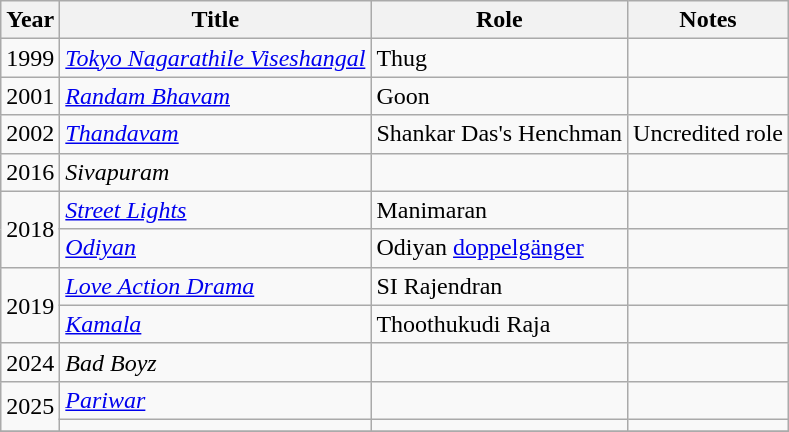<table class="wikitable sortable">
<tr>
<th scope="col">Year</th>
<th scope="col">Title</th>
<th scope="col">Role</th>
<th scope="col" class=unsortable>Notes</th>
</tr>
<tr>
<td>1999</td>
<td><em><a href='#'>Tokyo Nagarathile Viseshangal</a></em></td>
<td>Thug</td>
<td></td>
</tr>
<tr>
<td>2001</td>
<td><em><a href='#'>Randam Bhavam</a></em></td>
<td>Goon</td>
<td></td>
</tr>
<tr>
<td>2002</td>
<td><em><a href='#'>Thandavam</a></em></td>
<td>Shankar Das's Henchman</td>
<td>Uncredited role</td>
</tr>
<tr>
<td>2016</td>
<td><em>Sivapuram </em></td>
<td></td>
<td></td>
</tr>
<tr>
<td rowspan="2">2018</td>
<td><em><a href='#'>Street Lights</a></em></td>
<td>Manimaran</td>
<td></td>
</tr>
<tr>
<td><em><a href='#'>Odiyan</a></em></td>
<td>Odiyan <a href='#'>doppelgänger</a></td>
<td></td>
</tr>
<tr>
<td rowspan="2">2019</td>
<td><em><a href='#'>Love Action Drama</a></em></td>
<td>SI Rajendran</td>
<td></td>
</tr>
<tr>
<td><em><a href='#'>Kamala</a></em></td>
<td>Thoothukudi Raja</td>
<td></td>
</tr>
<tr>
<td>2024</td>
<td><em>Bad Boyz</em></td>
<td></td>
<td></td>
</tr>
<tr>
<td rowspan=2>2025</td>
<td><em><a href='#'>Pariwar</a></em></td>
<td></td>
<td></td>
</tr>
<tr>
<td></td>
<td></td>
<td></td>
</tr>
<tr>
</tr>
</table>
